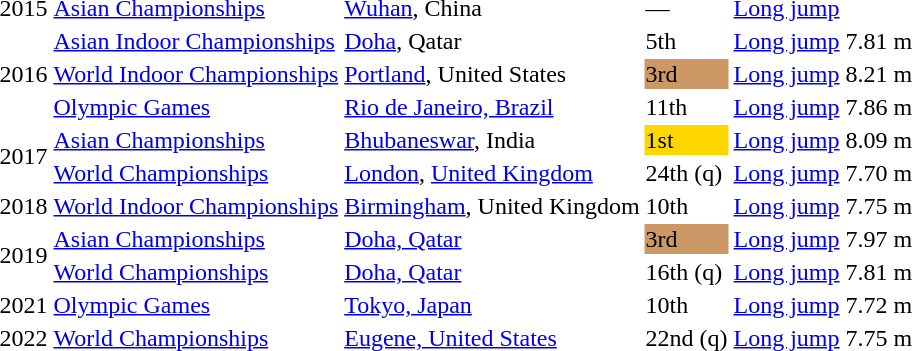<table>
<tr>
<td>2015</td>
<td><a href='#'>Asian Championships</a></td>
<td><a href='#'>Wuhan</a>, China</td>
<td>—</td>
<td><a href='#'>Long jump</a></td>
<td></td>
</tr>
<tr>
<td rowspan=3>2016</td>
<td><a href='#'>Asian Indoor Championships</a></td>
<td><a href='#'>Doha</a>, Qatar</td>
<td>5th</td>
<td><a href='#'>Long jump</a></td>
<td>7.81 m</td>
</tr>
<tr>
<td><a href='#'>World Indoor Championships</a></td>
<td><a href='#'>Portland</a>, United States</td>
<td bgcolor=cc9966>3rd</td>
<td><a href='#'>Long jump</a></td>
<td>8.21 m</td>
</tr>
<tr>
<td><a href='#'>Olympic Games</a></td>
<td><a href='#'>Rio de Janeiro, Brazil</a></td>
<td>11th</td>
<td><a href='#'>Long jump</a></td>
<td>7.86 m</td>
</tr>
<tr>
<td rowspan=2>2017</td>
<td><a href='#'>Asian Championships</a></td>
<td><a href='#'>Bhubaneswar</a>, India</td>
<td bgcolor=gold>1st</td>
<td><a href='#'>Long jump</a></td>
<td>8.09 m</td>
</tr>
<tr>
<td><a href='#'>World Championships</a></td>
<td><a href='#'>London</a>, <a href='#'>United Kingdom</a></td>
<td>24th (q)</td>
<td><a href='#'>Long jump</a></td>
<td>7.70 m</td>
</tr>
<tr>
<td>2018</td>
<td><a href='#'>World Indoor Championships</a></td>
<td><a href='#'>Birmingham</a>, United Kingdom</td>
<td>10th</td>
<td><a href='#'>Long jump</a></td>
<td>7.75 m</td>
</tr>
<tr>
<td rowspan=2>2019</td>
<td><a href='#'>Asian Championships</a></td>
<td><a href='#'>Doha, Qatar</a></td>
<td bgcolor=cc9966>3rd</td>
<td><a href='#'>Long jump</a></td>
<td>7.97 m</td>
</tr>
<tr>
<td><a href='#'>World Championships</a></td>
<td><a href='#'>Doha, Qatar</a></td>
<td>16th (q)</td>
<td><a href='#'>Long jump</a></td>
<td>7.81 m</td>
</tr>
<tr>
<td>2021</td>
<td><a href='#'>Olympic Games</a></td>
<td><a href='#'>Tokyo, Japan</a></td>
<td>10th</td>
<td><a href='#'>Long jump</a></td>
<td>7.72 m</td>
</tr>
<tr>
<td>2022</td>
<td><a href='#'>World Championships</a></td>
<td><a href='#'>Eugene, United States</a></td>
<td>22nd (q)</td>
<td><a href='#'>Long jump</a></td>
<td>7.75 m</td>
</tr>
</table>
